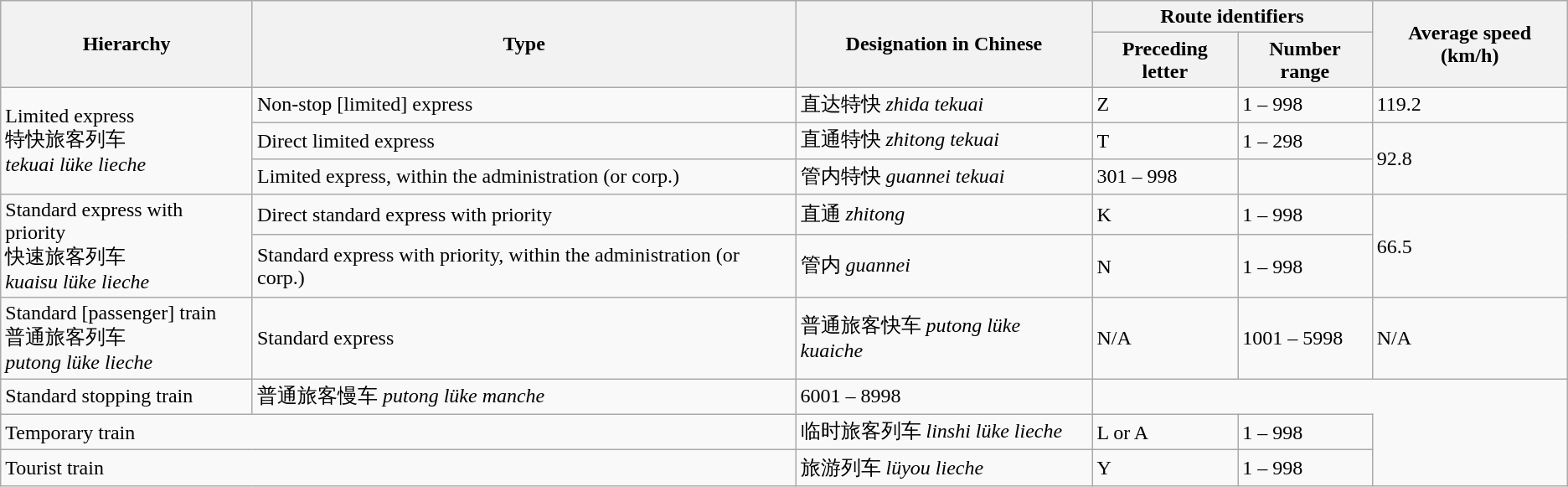<table class="wikitable">
<tr>
<th rowspan="2">Hierarchy</th>
<th rowspan="2">Type</th>
<th rowspan="2">Designation in Chinese</th>
<th colspan="2">Route identifiers</th>
<th rowspan="2">Average speed (km/h)<tr><th>Preceding letter</th><th>Number range</th></tr></th>
</tr>
<tr>
<td rowspan="3">Limited express<br>特快旅客列车<br><em>tekuai lüke lieche</em></td>
<td>Non-stop [limited] express</td>
<td>直达特快 <em>zhida tekuai</em></td>
<td>Z</td>
<td>1 – 998<td>119.2</td></td>
</tr>
<tr>
<td>Direct limited express</td>
<td>直通特快 <em>zhitong tekuai</em><td>T</td></td>
<td>1 – 298</td>
<td rowspan="2">92.8</td>
</tr>
<tr>
<td>Limited express, within the administration (or corp.)</td>
<td>管内特快 <em>guannei tekuai</em></td>
<td>301 – 998</td>
</tr>
<tr>
<td rowspan="2">Standard express with priority<br>快速旅客列车<br><em>kuaisu lüke lieche</em></td>
<td>Direct standard express with priority</td>
<td>直通 <em>zhitong</em></td>
<td>K</td>
<td>1 – 998</td>
<td rowspan="2">66.5</td>
</tr>
<tr>
<td>Standard express with priority, within the administration (or corp.)</td>
<td>管内 <em>guannei</em></td>
<td>N</td>
<td>1 – 998<tr><td>Standard [passenger] train<br>普通旅客列车<br><em>putong lüke lieche</em>
</td><td>Standard express</td><td>普通旅客快车 <em>putong lüke kuaiche</em></td><td>N/A</td><td>1001 – 5998</td><td>N/A</td></tr></td>
</tr>
<tr>
<td>Standard stopping train</td>
<td>普通旅客慢车 <em>putong lüke manche</em><td>6001 – 8998</td></td>
</tr>
<tr>
<td colspan="2">Temporary train<td>临时旅客列车 <em>linshi lüke lieche</em></td></td>
<td>L or A<td>1 – 998</td></td>
</tr>
<tr>
<td colspan="2">Tourist train</td>
<td>旅游列车 <em>lüyou lieche</em></td>
<td>Y</td>
<td>1 – 998</td>
</tr>
</table>
